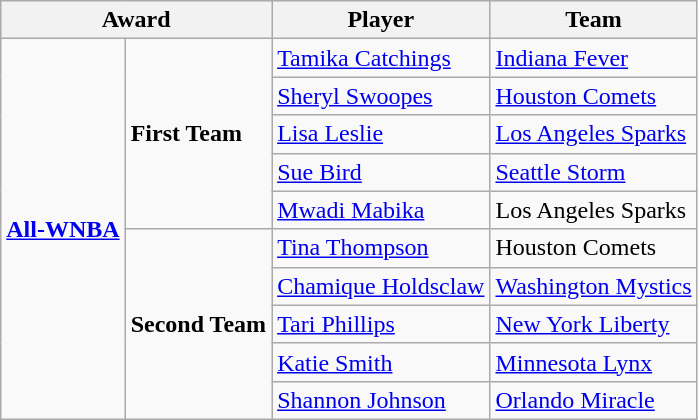<table class="wikitable">
<tr>
<th colspan=2>Award</th>
<th>Player</th>
<th>Team</th>
</tr>
<tr>
<td rowspan=10><strong><a href='#'>All-WNBA</a></strong></td>
<td rowspan=5><strong>First Team</strong></td>
<td><a href='#'>Tamika Catchings</a></td>
<td><a href='#'>Indiana Fever</a></td>
</tr>
<tr>
<td><a href='#'>Sheryl Swoopes</a></td>
<td><a href='#'>Houston Comets</a></td>
</tr>
<tr>
<td><a href='#'>Lisa Leslie</a></td>
<td><a href='#'>Los Angeles Sparks</a></td>
</tr>
<tr>
<td><a href='#'>Sue Bird</a></td>
<td><a href='#'>Seattle Storm</a></td>
</tr>
<tr>
<td><a href='#'>Mwadi Mabika</a></td>
<td>Los Angeles Sparks</td>
</tr>
<tr>
<td rowspan=5><strong>Second Team</strong></td>
<td><a href='#'>Tina Thompson</a></td>
<td>Houston Comets</td>
</tr>
<tr>
<td><a href='#'>Chamique Holdsclaw</a></td>
<td><a href='#'>Washington Mystics</a></td>
</tr>
<tr>
<td><a href='#'>Tari Phillips</a></td>
<td><a href='#'>New York Liberty</a></td>
</tr>
<tr>
<td><a href='#'>Katie Smith</a></td>
<td><a href='#'>Minnesota Lynx</a></td>
</tr>
<tr>
<td><a href='#'>Shannon Johnson</a></td>
<td><a href='#'>Orlando Miracle</a></td>
</tr>
</table>
